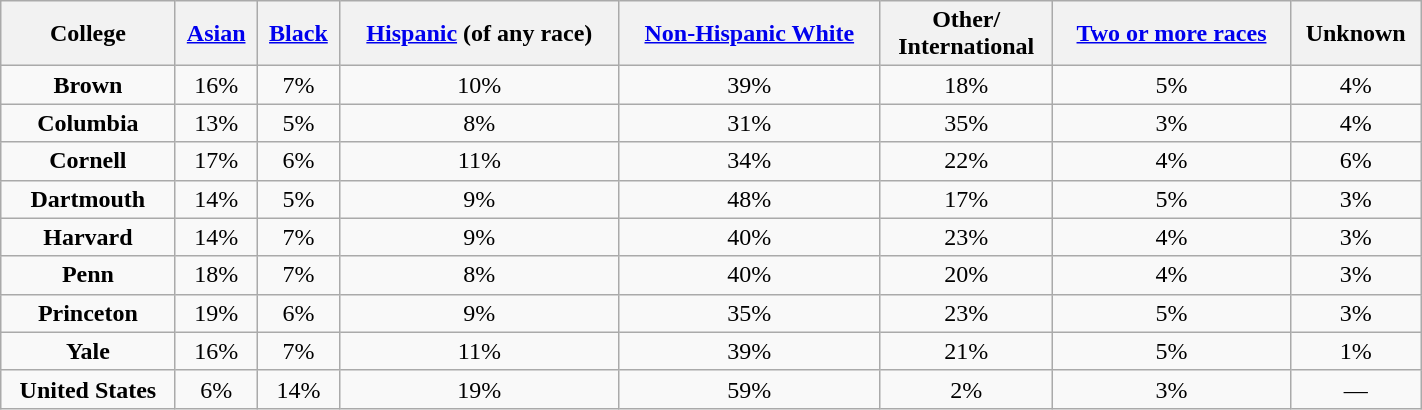<table class="wikitable sortable" style="margin:auto; text-align:center; width:75%">
<tr>
<th>College</th>
<th><a href='#'>Asian</a></th>
<th><a href='#'>Black</a></th>
<th><a href='#'>Hispanic</a> (of any race)</th>
<th><a href='#'>Non-Hispanic White</a></th>
<th>Other/<br>International</th>
<th><a href='#'>Two or more races</a></th>
<th>Unknown</th>
</tr>
<tr>
<td><strong>Brown</strong></td>
<td>16%</td>
<td>7%</td>
<td>10%</td>
<td>39%</td>
<td>18%</td>
<td>5%</td>
<td>4%</td>
</tr>
<tr>
<td><strong>Columbia</strong></td>
<td>13%</td>
<td>5%</td>
<td>8%</td>
<td>31%</td>
<td>35%</td>
<td>3%</td>
<td>4%</td>
</tr>
<tr>
<td><strong>Cornell</strong></td>
<td>17%</td>
<td>6%</td>
<td>11%</td>
<td>34%</td>
<td>22%</td>
<td>4%</td>
<td>6%</td>
</tr>
<tr>
<td><strong>Dartmouth</strong></td>
<td>14%</td>
<td>5%</td>
<td>9%</td>
<td>48%</td>
<td>17%</td>
<td>5%</td>
<td>3%</td>
</tr>
<tr>
<td><strong>Harvard</strong></td>
<td>14%</td>
<td>7%</td>
<td>9%</td>
<td>40%</td>
<td>23%</td>
<td>4%</td>
<td>3%</td>
</tr>
<tr>
<td><strong>Penn</strong></td>
<td>18%</td>
<td>7%</td>
<td>8%</td>
<td>40%</td>
<td>20%</td>
<td>4%</td>
<td>3%</td>
</tr>
<tr>
<td><strong>Princeton</strong></td>
<td>19%</td>
<td>6%</td>
<td>9%</td>
<td>35%</td>
<td>23%</td>
<td>5%</td>
<td>3%</td>
</tr>
<tr>
<td><strong>Yale</strong></td>
<td>16%</td>
<td>7%</td>
<td>11%</td>
<td>39%</td>
<td>21%</td>
<td>5%</td>
<td>1%</td>
</tr>
<tr>
<td><strong>United States</strong></td>
<td>6%</td>
<td>14%</td>
<td>19%</td>
<td>59%</td>
<td>2%</td>
<td>3%</td>
<td>—</td>
</tr>
</table>
